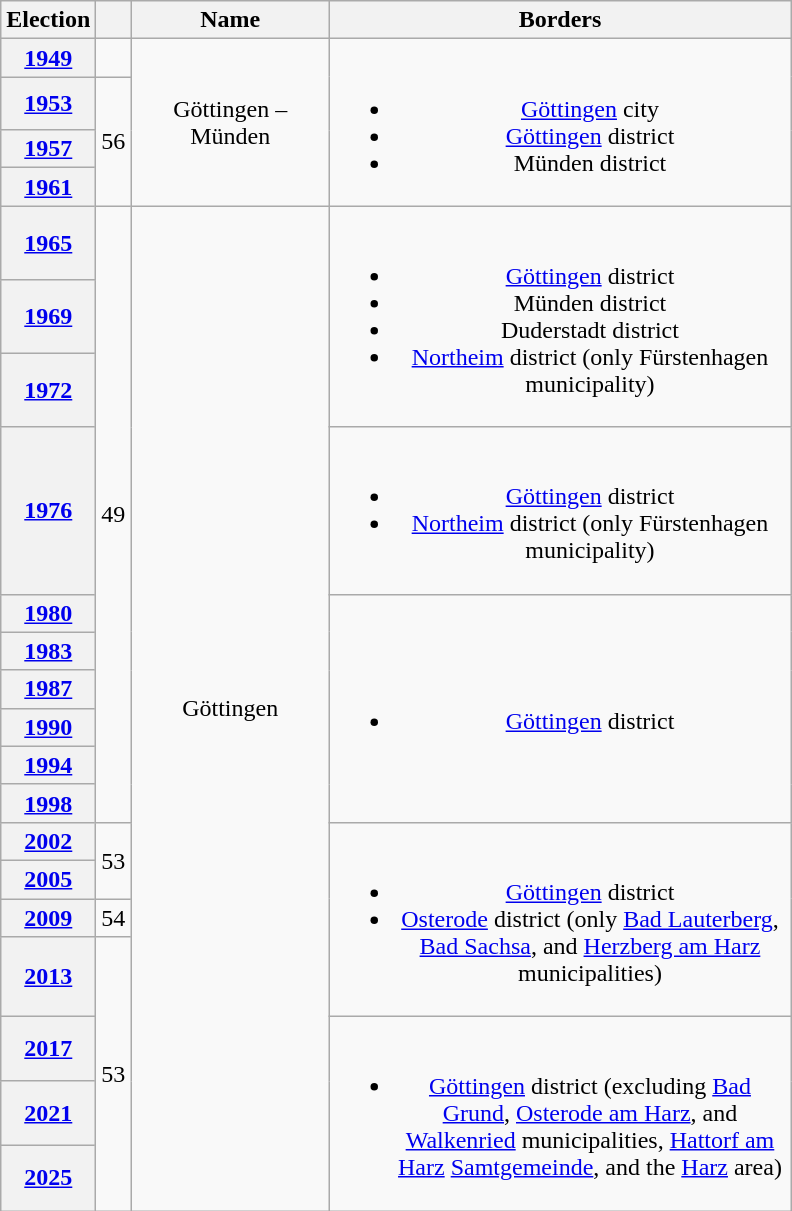<table class=wikitable style="text-align:center">
<tr>
<th>Election</th>
<th></th>
<th width=125px>Name</th>
<th width=300px>Borders</th>
</tr>
<tr>
<th><a href='#'>1949</a></th>
<td></td>
<td rowspan=4>Göttingen – Münden</td>
<td rowspan=4><br><ul><li><a href='#'>Göttingen</a> city</li><li><a href='#'>Göttingen</a> district</li><li>Münden district</li></ul></td>
</tr>
<tr>
<th><a href='#'>1953</a></th>
<td rowspan=3>56</td>
</tr>
<tr>
<th><a href='#'>1957</a></th>
</tr>
<tr>
<th><a href='#'>1961</a></th>
</tr>
<tr>
<th><a href='#'>1965</a></th>
<td rowspan=10>49</td>
<td rowspan=17>Göttingen</td>
<td rowspan=3><br><ul><li><a href='#'>Göttingen</a> district</li><li>Münden district</li><li>Duderstadt district</li><li><a href='#'>Northeim</a> district (only Fürstenhagen municipality)</li></ul></td>
</tr>
<tr>
<th><a href='#'>1969</a></th>
</tr>
<tr>
<th><a href='#'>1972</a></th>
</tr>
<tr>
<th><a href='#'>1976</a></th>
<td><br><ul><li><a href='#'>Göttingen</a> district</li><li><a href='#'>Northeim</a> district (only Fürstenhagen municipality)</li></ul></td>
</tr>
<tr>
<th><a href='#'>1980</a></th>
<td rowspan=6><br><ul><li><a href='#'>Göttingen</a> district</li></ul></td>
</tr>
<tr>
<th><a href='#'>1983</a></th>
</tr>
<tr>
<th><a href='#'>1987</a></th>
</tr>
<tr>
<th><a href='#'>1990</a></th>
</tr>
<tr>
<th><a href='#'>1994</a></th>
</tr>
<tr>
<th><a href='#'>1998</a></th>
</tr>
<tr>
<th><a href='#'>2002</a></th>
<td rowspan=2>53</td>
<td rowspan=4><br><ul><li><a href='#'>Göttingen</a> district</li><li><a href='#'>Osterode</a> district (only <a href='#'>Bad Lauterberg</a>, <a href='#'>Bad Sachsa</a>, and <a href='#'>Herzberg am Harz</a> municipalities)</li></ul></td>
</tr>
<tr>
<th><a href='#'>2005</a></th>
</tr>
<tr>
<th><a href='#'>2009</a></th>
<td>54</td>
</tr>
<tr>
<th><a href='#'>2013</a></th>
<td rowspan=4>53</td>
</tr>
<tr>
<th><a href='#'>2017</a></th>
<td rowspan=3><br><ul><li><a href='#'>Göttingen</a> district (excluding <a href='#'>Bad Grund</a>, <a href='#'>Osterode am Harz</a>, and <a href='#'>Walkenried</a> municipalities, <a href='#'>Hattorf am Harz</a> <a href='#'>Samtgemeinde</a>, and the <a href='#'>Harz</a> area)</li></ul></td>
</tr>
<tr>
<th><a href='#'>2021</a></th>
</tr>
<tr>
<th><a href='#'>2025</a></th>
</tr>
</table>
